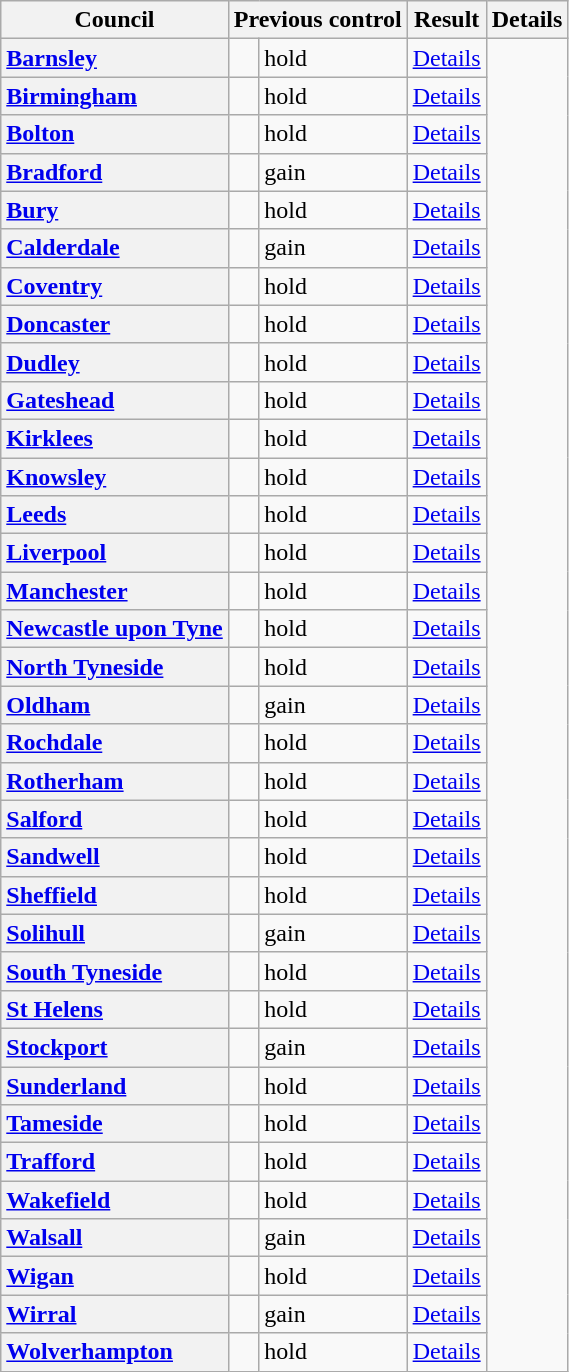<table class="wikitable sortable" border="1">
<tr>
<th scope="col">Council</th>
<th colspan=2>Previous control</th>
<th colspan=2>Result</th>
<th class="unsortable" scope="col">Details</th>
</tr>
<tr>
<th scope="row" style="text-align: left;"><a href='#'>Barnsley</a></th>
<td></td>
<td> hold</td>
<td><a href='#'>Details</a></td>
</tr>
<tr>
<th scope="row" style="text-align: left;"><a href='#'>Birmingham</a></th>
<td></td>
<td> hold</td>
<td><a href='#'>Details</a></td>
</tr>
<tr>
<th scope="row" style="text-align: left;"><a href='#'>Bolton</a></th>
<td></td>
<td> hold</td>
<td><a href='#'>Details</a></td>
</tr>
<tr>
<th scope="row" style="text-align: left;"><a href='#'>Bradford</a></th>
<td></td>
<td> gain</td>
<td><a href='#'>Details</a></td>
</tr>
<tr>
<th scope="row" style="text-align: left;"><a href='#'>Bury</a></th>
<td></td>
<td> hold</td>
<td><a href='#'>Details</a></td>
</tr>
<tr>
<th scope="row" style="text-align: left;"><a href='#'>Calderdale</a></th>
<td></td>
<td> gain</td>
<td><a href='#'>Details</a></td>
</tr>
<tr>
<th scope="row" style="text-align: left;"><a href='#'>Coventry</a></th>
<td></td>
<td> hold</td>
<td><a href='#'>Details</a></td>
</tr>
<tr>
<th scope="row" style="text-align: left;"><a href='#'>Doncaster</a></th>
<td></td>
<td> hold</td>
<td><a href='#'>Details</a></td>
</tr>
<tr>
<th scope="row" style="text-align: left;"><a href='#'>Dudley</a></th>
<td></td>
<td> hold</td>
<td><a href='#'>Details</a></td>
</tr>
<tr>
<th scope="row" style="text-align: left;"><a href='#'>Gateshead</a></th>
<td></td>
<td> hold</td>
<td><a href='#'>Details</a></td>
</tr>
<tr>
<th scope="row" style="text-align: left;"><a href='#'>Kirklees</a></th>
<td></td>
<td> hold</td>
<td><a href='#'>Details</a></td>
</tr>
<tr>
<th scope="row" style="text-align: left;"><a href='#'>Knowsley</a></th>
<td></td>
<td> hold</td>
<td><a href='#'>Details</a></td>
</tr>
<tr>
<th scope="row" style="text-align: left;"><a href='#'>Leeds</a></th>
<td></td>
<td> hold</td>
<td><a href='#'>Details</a></td>
</tr>
<tr>
<th scope="row" style="text-align: left;"><a href='#'>Liverpool</a></th>
<td></td>
<td> hold</td>
<td><a href='#'>Details</a></td>
</tr>
<tr>
<th scope="row" style="text-align: left;"><a href='#'>Manchester</a></th>
<td></td>
<td> hold</td>
<td><a href='#'>Details</a></td>
</tr>
<tr>
<th scope="row" style="text-align: left;"><a href='#'>Newcastle upon Tyne</a></th>
<td></td>
<td> hold</td>
<td><a href='#'>Details</a></td>
</tr>
<tr>
<th scope="row" style="text-align: left;"><a href='#'>North Tyneside</a></th>
<td></td>
<td> hold</td>
<td><a href='#'>Details</a></td>
</tr>
<tr>
<th scope="row" style="text-align: left;"><a href='#'>Oldham</a></th>
<td></td>
<td> gain</td>
<td><a href='#'>Details</a></td>
</tr>
<tr>
<th scope="row" style="text-align: left;"><a href='#'>Rochdale</a></th>
<td></td>
<td> hold</td>
<td><a href='#'>Details</a></td>
</tr>
<tr>
<th scope="row" style="text-align: left;"><a href='#'>Rotherham</a></th>
<td></td>
<td> hold</td>
<td><a href='#'>Details</a></td>
</tr>
<tr>
<th scope="row" style="text-align: left;"><a href='#'>Salford</a></th>
<td></td>
<td> hold</td>
<td><a href='#'>Details</a></td>
</tr>
<tr>
<th scope="row" style="text-align: left;"><a href='#'>Sandwell</a></th>
<td></td>
<td> hold</td>
<td><a href='#'>Details</a></td>
</tr>
<tr>
<th scope="row" style="text-align: left;"><a href='#'>Sheffield</a></th>
<td></td>
<td> hold</td>
<td><a href='#'>Details</a></td>
</tr>
<tr>
<th scope="row" style="text-align: left;"><a href='#'>Solihull</a></th>
<td></td>
<td> gain</td>
<td><a href='#'>Details</a></td>
</tr>
<tr>
<th scope="row" style="text-align: left;"><a href='#'>South Tyneside</a></th>
<td></td>
<td> hold</td>
<td><a href='#'>Details</a></td>
</tr>
<tr>
<th scope="row" style="text-align: left;"><a href='#'>St Helens</a></th>
<td></td>
<td> hold</td>
<td><a href='#'>Details</a></td>
</tr>
<tr>
<th scope="row" style="text-align: left;"><a href='#'>Stockport</a></th>
<td></td>
<td> gain</td>
<td><a href='#'>Details</a></td>
</tr>
<tr>
<th scope="row" style="text-align: left;"><a href='#'>Sunderland</a></th>
<td></td>
<td> hold</td>
<td><a href='#'>Details</a></td>
</tr>
<tr>
<th scope="row" style="text-align: left;"><a href='#'>Tameside</a></th>
<td></td>
<td> hold</td>
<td><a href='#'>Details</a></td>
</tr>
<tr>
<th scope="row" style="text-align: left;"><a href='#'>Trafford</a></th>
<td></td>
<td> hold</td>
<td><a href='#'>Details</a></td>
</tr>
<tr>
<th scope="row" style="text-align: left;"><a href='#'>Wakefield</a></th>
<td></td>
<td> hold</td>
<td><a href='#'>Details</a></td>
</tr>
<tr>
<th scope="row" style="text-align: left;"><a href='#'>Walsall</a></th>
<td></td>
<td> gain</td>
<td><a href='#'>Details</a></td>
</tr>
<tr>
<th scope="row" style="text-align: left;"><a href='#'>Wigan</a></th>
<td></td>
<td> hold</td>
<td><a href='#'>Details</a></td>
</tr>
<tr>
<th scope="row" style="text-align: left;"><a href='#'>Wirral</a></th>
<td></td>
<td> gain</td>
<td><a href='#'>Details</a></td>
</tr>
<tr>
<th scope="row" style="text-align: left;"><a href='#'>Wolverhampton</a></th>
<td></td>
<td> hold</td>
<td><a href='#'>Details</a></td>
</tr>
</table>
